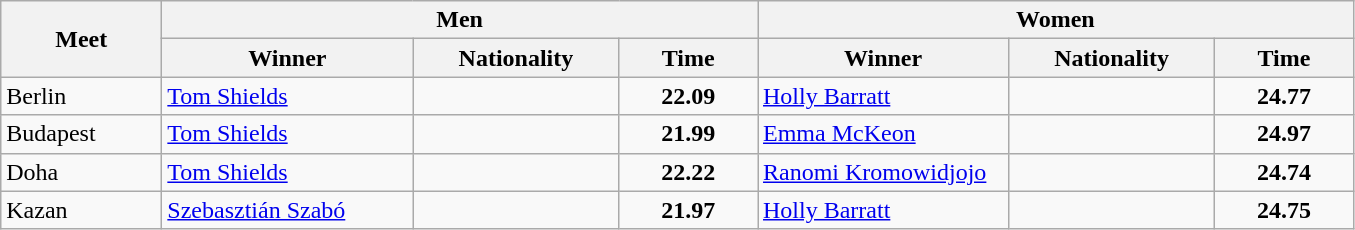<table class="wikitable">
<tr>
<th width=100 rowspan=2>Meet</th>
<th colspan=3>Men</th>
<th colspan=3>Women</th>
</tr>
<tr>
<th width=160>Winner</th>
<th width=130>Nationality</th>
<th width=85>Time</th>
<th width=160>Winner</th>
<th width=130>Nationality</th>
<th width=85>Time</th>
</tr>
<tr>
<td>Berlin</td>
<td><a href='#'>Tom Shields</a></td>
<td></td>
<td align=center><strong>22.09</strong></td>
<td><a href='#'>Holly Barratt</a></td>
<td></td>
<td align=center><strong>24.77</strong></td>
</tr>
<tr>
<td>Budapest</td>
<td><a href='#'>Tom Shields</a></td>
<td></td>
<td align=center><strong>21.99</strong></td>
<td><a href='#'>Emma McKeon</a></td>
<td></td>
<td align=center><strong>24.97</strong></td>
</tr>
<tr>
<td>Doha</td>
<td><a href='#'>Tom Shields</a></td>
<td></td>
<td align=center><strong>22.22</strong></td>
<td><a href='#'>Ranomi Kromowidjojo</a></td>
<td></td>
<td align=center><strong>24.74</strong></td>
</tr>
<tr>
<td>Kazan</td>
<td><a href='#'>Szebasztián Szabó</a></td>
<td></td>
<td align=center><strong>21.97</strong></td>
<td><a href='#'>Holly Barratt</a></td>
<td></td>
<td align=center><strong>24.75</strong></td>
</tr>
</table>
